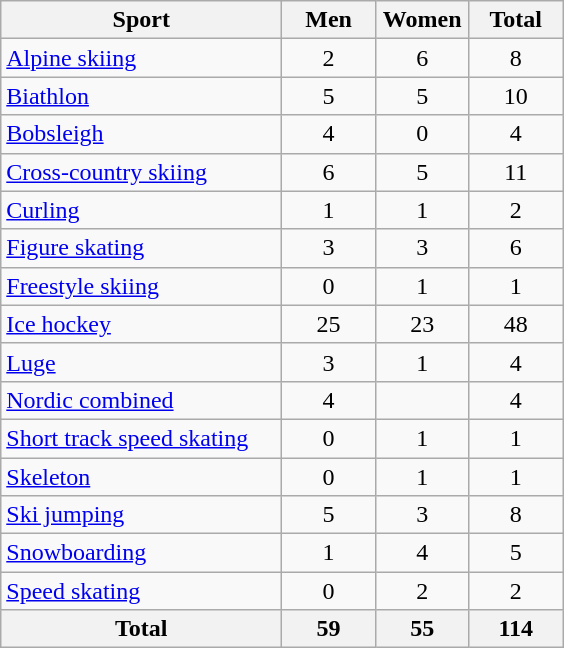<table class="wikitable sortable" style="text-align:center;">
<tr>
<th width=180>Sport</th>
<th width=55>Men</th>
<th width=55>Women</th>
<th width=55>Total</th>
</tr>
<tr>
<td align=left><a href='#'>Alpine skiing</a></td>
<td>2</td>
<td>6</td>
<td>8</td>
</tr>
<tr>
<td align=left><a href='#'>Biathlon</a></td>
<td>5</td>
<td>5</td>
<td>10</td>
</tr>
<tr>
<td align=left><a href='#'>Bobsleigh</a></td>
<td>4</td>
<td>0</td>
<td>4</td>
</tr>
<tr>
<td align=left><a href='#'>Cross-country skiing</a></td>
<td>6</td>
<td>5</td>
<td>11</td>
</tr>
<tr>
<td align=left><a href='#'>Curling</a></td>
<td>1</td>
<td>1</td>
<td>2</td>
</tr>
<tr>
<td align=left><a href='#'>Figure skating</a></td>
<td>3</td>
<td>3</td>
<td>6</td>
</tr>
<tr>
<td align=left><a href='#'>Freestyle skiing</a></td>
<td>0</td>
<td>1</td>
<td>1</td>
</tr>
<tr>
<td align=left><a href='#'>Ice hockey</a></td>
<td>25</td>
<td>23</td>
<td>48</td>
</tr>
<tr>
<td align=left><a href='#'>Luge</a></td>
<td>3</td>
<td>1</td>
<td>4</td>
</tr>
<tr>
<td align=left><a href='#'>Nordic combined</a></td>
<td>4</td>
<td></td>
<td>4</td>
</tr>
<tr>
<td align=left><a href='#'>Short track speed skating</a></td>
<td>0</td>
<td>1</td>
<td>1</td>
</tr>
<tr>
<td align=left><a href='#'>Skeleton</a></td>
<td>0</td>
<td>1</td>
<td>1</td>
</tr>
<tr>
<td align=left><a href='#'>Ski jumping</a></td>
<td>5</td>
<td>3</td>
<td>8</td>
</tr>
<tr>
<td align=left><a href='#'>Snowboarding</a></td>
<td>1</td>
<td>4</td>
<td>5</td>
</tr>
<tr>
<td align=left><a href='#'>Speed skating</a></td>
<td>0</td>
<td>2</td>
<td>2</td>
</tr>
<tr>
<th>Total</th>
<th>59</th>
<th>55</th>
<th>114</th>
</tr>
</table>
